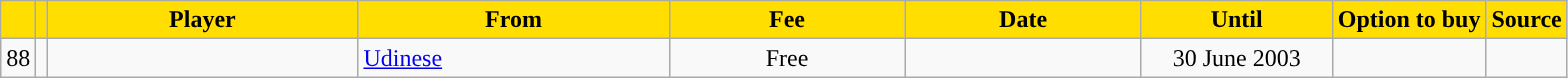<table class="wikitable sortable">
<tr>
<th style="background:#FFDE00"></th>
<th style="background:#FFDE00"></th>
<th width=200 style="background:#FFDE00">Player</th>
<th width=200 style="background:#FFDE00">From</th>
<th width=150 style="background:#FFDE00">Fee</th>
<th width=150 style="background:#FFDE00">Date</th>
<th width=120 style="background:#FFDE00">Until</th>
<th style="background:#FFDE00">Option to buy</th>
<th style="background:#FFDE00">Source</th>
</tr>
<tr>
<td align=center>88</td>
<td align=center></td>
<td></td>
<td> <a href='#'>Udinese</a></td>
<td align=center>Free</td>
<td align=center></td>
<td align=center>30 June 2003</td>
<td align=center></td>
<td align=center></td>
</tr>
</table>
